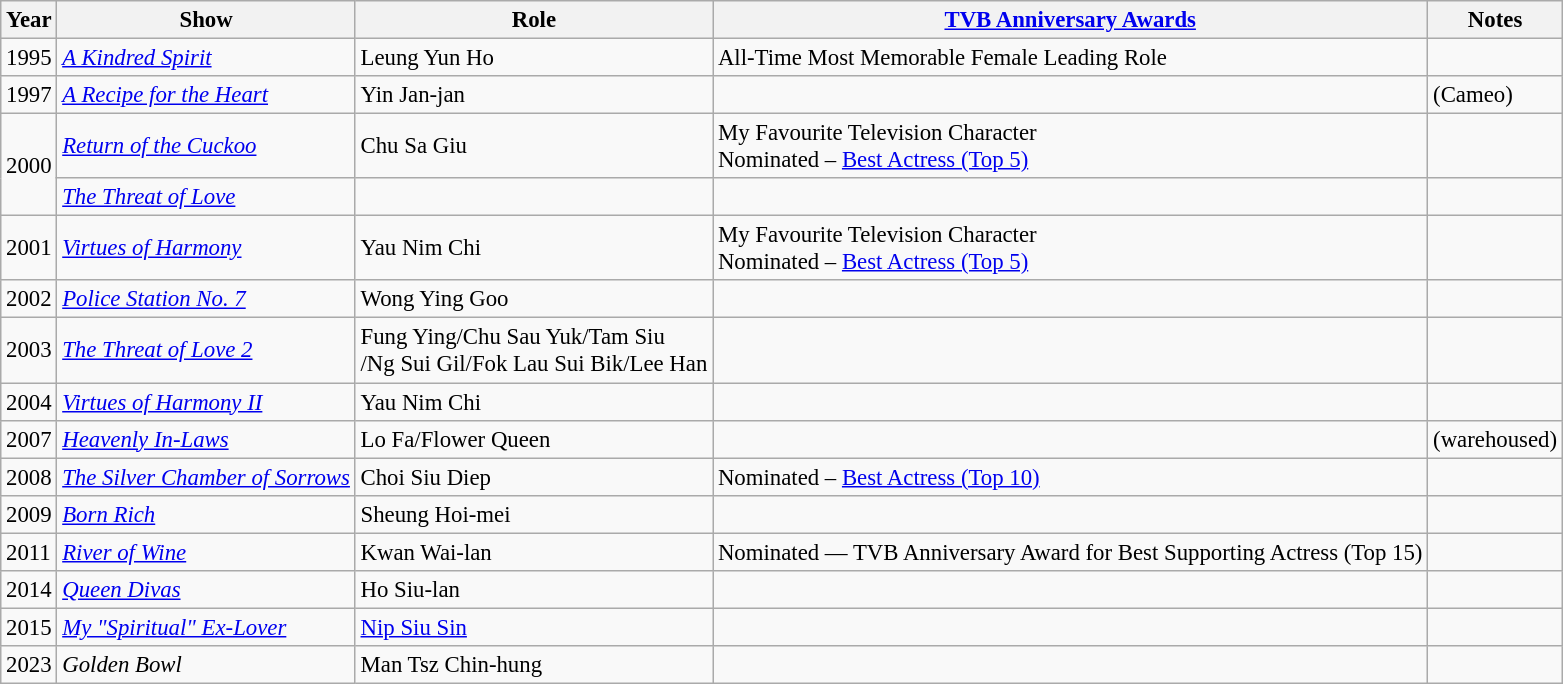<table class="wikitable" style="font-size: 95%;">
<tr>
<th>Year</th>
<th>Show</th>
<th>Role</th>
<th><a href='#'>TVB Anniversary Awards</a></th>
<th>Notes</th>
</tr>
<tr>
<td>1995</td>
<td><em><a href='#'>A Kindred Spirit</a></em></td>
<td>Leung Yun Ho</td>
<td>All-Time Most Memorable Female Leading Role</td>
<td></td>
</tr>
<tr>
<td>1997</td>
<td><em><a href='#'>A Recipe for the Heart</a></em></td>
<td>Yin Jan-jan</td>
<td></td>
<td>(Cameo)</td>
</tr>
<tr>
<td rowspan="2">2000</td>
<td><em><a href='#'>Return of the Cuckoo</a></em></td>
<td>Chu Sa Giu</td>
<td>My Favourite Television Character<br>Nominated – <a href='#'>Best Actress (Top 5)</a></td>
<td></td>
</tr>
<tr>
<td><em><a href='#'>The Threat of Love</a></em></td>
<td></td>
<td></td>
<td></td>
</tr>
<tr>
<td>2001</td>
<td><em><a href='#'>Virtues of Harmony</a></em></td>
<td>Yau Nim Chi</td>
<td>My Favourite Television Character<br>Nominated – <a href='#'>Best Actress (Top 5)</a></td>
<td></td>
</tr>
<tr>
<td>2002</td>
<td><em><a href='#'>Police Station No. 7</a></em></td>
<td>Wong Ying Goo</td>
<td></td>
</tr>
<tr>
<td>2003</td>
<td><em><a href='#'>The Threat of Love 2</a></em></td>
<td>Fung Ying/Chu Sau Yuk/Tam Siu<br>/Ng Sui Gil/Fok Lau Sui Bik/Lee Han</td>
<td></td>
<td></td>
</tr>
<tr>
<td>2004</td>
<td><em><a href='#'>Virtues of Harmony II</a></em></td>
<td>Yau Nim Chi</td>
<td></td>
<td></td>
</tr>
<tr>
<td>2007</td>
<td><em><a href='#'>Heavenly In-Laws</a></em></td>
<td>Lo Fa/Flower Queen</td>
<td></td>
<td>(warehoused)</td>
</tr>
<tr>
<td>2008</td>
<td><em><a href='#'>The Silver Chamber of Sorrows</a></em></td>
<td>Choi Siu Diep</td>
<td>Nominated – <a href='#'>Best Actress (Top 10)</a></td>
<td></td>
</tr>
<tr>
<td>2009</td>
<td><em><a href='#'>Born Rich</a></em></td>
<td>Sheung Hoi-mei</td>
<td></td>
<td></td>
</tr>
<tr>
<td>2011</td>
<td><em><a href='#'>River of Wine</a></em></td>
<td>Kwan Wai-lan</td>
<td>Nominated — TVB Anniversary Award for Best Supporting Actress (Top 15)</td>
<td></td>
</tr>
<tr>
<td>2014</td>
<td><em><a href='#'>Queen Divas</a></em></td>
<td>Ho Siu-lan</td>
<td></td>
<td></td>
</tr>
<tr>
<td>2015</td>
<td><em><a href='#'>My "Spiritual" Ex-Lover</a></em></td>
<td><a href='#'>Nip Siu Sin</a></td>
<td></td>
<td></td>
</tr>
<tr>
<td>2023</td>
<td><em>Golden Bowl</em></td>
<td>Man Tsz Chin-hung</td>
<td></td>
<td></td>
</tr>
</table>
